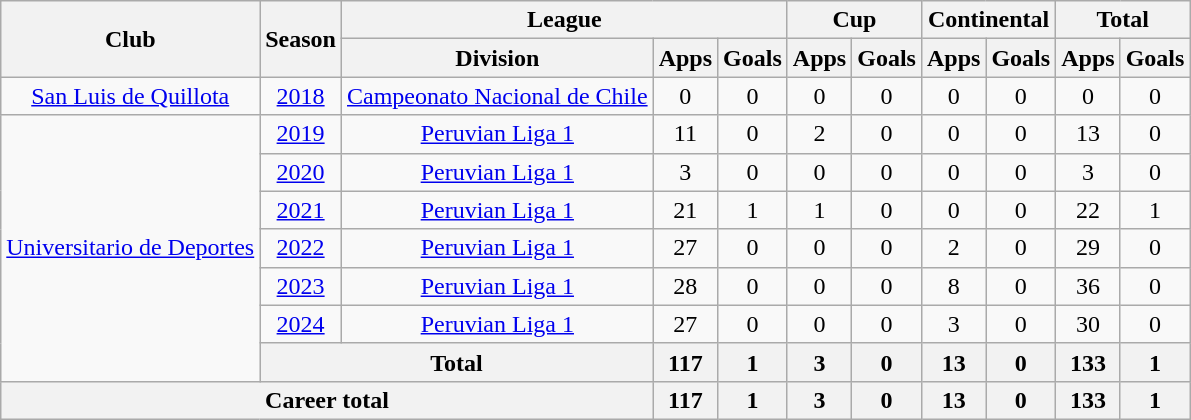<table class="wikitable" style="text-align:center">
<tr>
<th rowspan="2">Club</th>
<th rowspan="2">Season</th>
<th colspan="3">League</th>
<th colspan="2">Cup</th>
<th colspan="2">Continental</th>
<th colspan="2">Total</th>
</tr>
<tr>
<th>Division</th>
<th>Apps</th>
<th>Goals</th>
<th>Apps</th>
<th>Goals</th>
<th>Apps</th>
<th>Goals</th>
<th>Apps</th>
<th>Goals</th>
</tr>
<tr>
<td><a href='#'>San Luis de Quillota</a></td>
<td><a href='#'>2018</a></td>
<td><a href='#'>Campeonato Nacional de Chile</a></td>
<td>0</td>
<td>0</td>
<td>0</td>
<td>0</td>
<td>0</td>
<td>0</td>
<td>0</td>
<td>0</td>
</tr>
<tr>
<td rowspan="7"><a href='#'>Universitario de Deportes</a></td>
<td><a href='#'>2019</a></td>
<td><a href='#'>Peruvian Liga 1</a></td>
<td>11</td>
<td>0</td>
<td>2</td>
<td>0</td>
<td>0</td>
<td>0</td>
<td>13</td>
<td>0</td>
</tr>
<tr>
<td><a href='#'>2020</a></td>
<td><a href='#'>Peruvian Liga 1</a></td>
<td>3</td>
<td>0</td>
<td>0</td>
<td>0</td>
<td>0</td>
<td>0</td>
<td>3</td>
<td>0</td>
</tr>
<tr>
<td><a href='#'>2021</a></td>
<td><a href='#'>Peruvian Liga 1</a></td>
<td>21</td>
<td>1</td>
<td>1</td>
<td>0</td>
<td>0</td>
<td>0</td>
<td>22</td>
<td>1</td>
</tr>
<tr>
<td><a href='#'>2022</a></td>
<td><a href='#'>Peruvian Liga 1</a></td>
<td>27</td>
<td>0</td>
<td>0</td>
<td>0</td>
<td>2</td>
<td>0</td>
<td>29</td>
<td>0</td>
</tr>
<tr>
<td><a href='#'>2023</a></td>
<td><a href='#'>Peruvian Liga 1</a></td>
<td>28</td>
<td>0</td>
<td>0</td>
<td>0</td>
<td>8</td>
<td>0</td>
<td>36</td>
<td>0</td>
</tr>
<tr>
<td><a href='#'>2024</a></td>
<td><a href='#'>Peruvian Liga 1</a></td>
<td>27</td>
<td>0</td>
<td>0</td>
<td>0</td>
<td>3</td>
<td>0</td>
<td>30</td>
<td>0</td>
</tr>
<tr>
<th colspan="2">Total</th>
<th>117</th>
<th>1</th>
<th>3</th>
<th>0</th>
<th>13</th>
<th>0</th>
<th>133</th>
<th>1</th>
</tr>
<tr>
<th colspan="3">Career total</th>
<th>117</th>
<th>1</th>
<th>3</th>
<th>0</th>
<th>13</th>
<th>0</th>
<th>133</th>
<th>1</th>
</tr>
</table>
